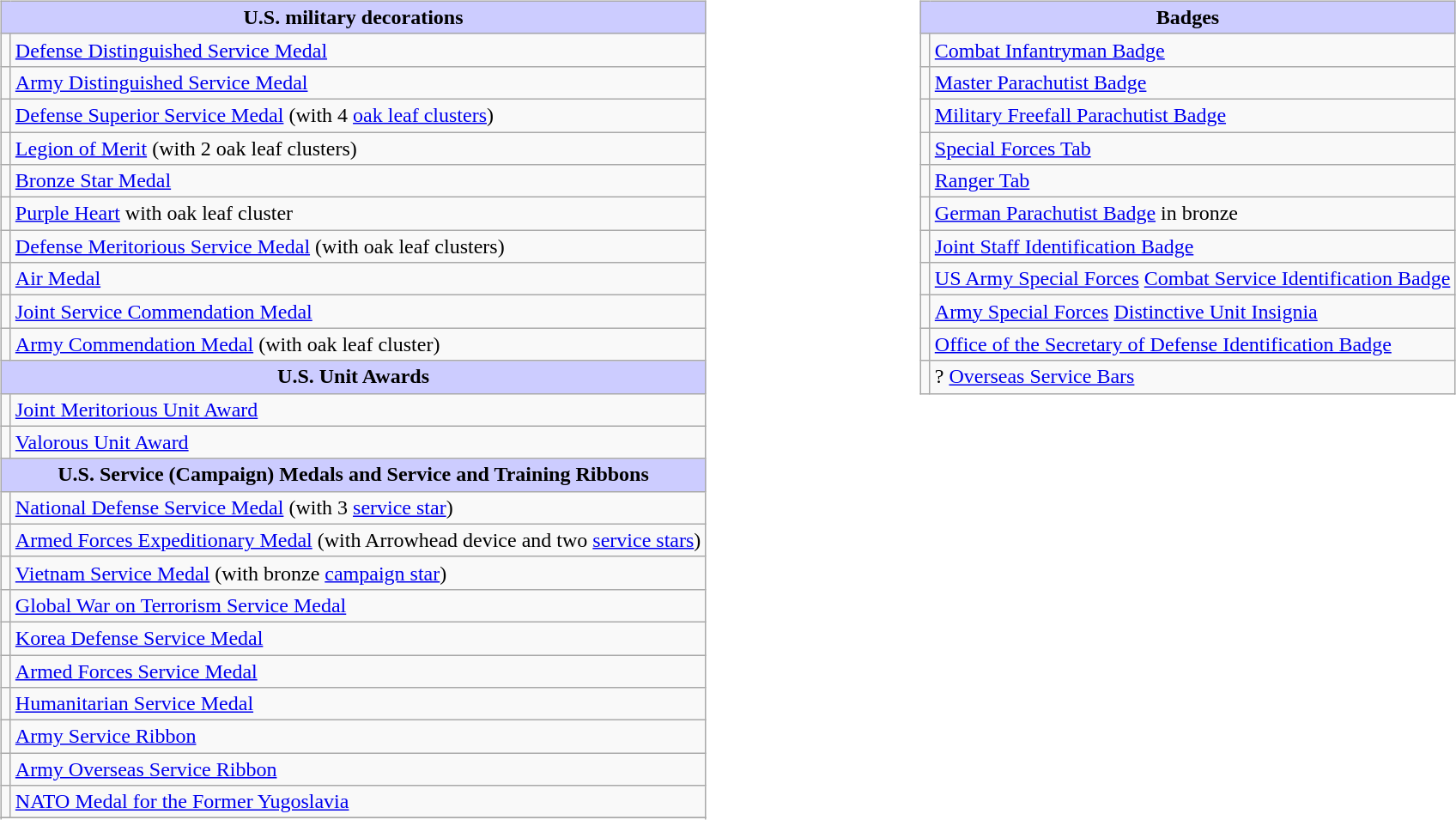<table style="width:100%;">
<tr>
<td valign="top"><br><table class="wikitable">
<tr style="background:#ccf; text-align:center;">
<td colspan=2><strong>U.S. military decorations</strong></td>
</tr>
<tr>
<td></td>
<td><a href='#'>Defense Distinguished Service Medal</a></td>
</tr>
<tr>
<td></td>
<td><a href='#'>Army Distinguished Service Medal</a></td>
</tr>
<tr>
<td></td>
<td><a href='#'>Defense Superior Service Medal</a> (with 4 <a href='#'>oak leaf clusters</a>)</td>
</tr>
<tr>
<td></td>
<td><a href='#'>Legion of Merit</a> (with 2 oak leaf clusters)</td>
</tr>
<tr>
<td></td>
<td><a href='#'>Bronze Star Medal</a></td>
</tr>
<tr>
<td></td>
<td><a href='#'>Purple Heart</a> with oak leaf cluster</td>
</tr>
<tr>
<td></td>
<td><a href='#'>Defense Meritorious Service Medal</a> (with oak leaf clusters)</td>
</tr>
<tr>
<td></td>
<td><a href='#'>Air Medal</a></td>
</tr>
<tr>
<td></td>
<td><a href='#'>Joint Service Commendation Medal</a></td>
</tr>
<tr>
<td></td>
<td><a href='#'>Army Commendation Medal</a> (with oak leaf cluster)</td>
</tr>
<tr style="background:#ccf; text-align:center;">
<td colspan=2><strong>U.S. Unit Awards</strong></td>
</tr>
<tr>
<td></td>
<td><a href='#'>Joint Meritorious Unit Award</a></td>
</tr>
<tr>
<td></td>
<td><a href='#'>Valorous Unit Award</a></td>
</tr>
<tr style="background:#ccf; text-align:center;">
<td colspan=2><strong>U.S. Service (Campaign) Medals and Service and Training Ribbons</strong></td>
</tr>
<tr>
<td></td>
<td><a href='#'>National Defense Service Medal</a> (with 3 <a href='#'>service star</a>)</td>
</tr>
<tr>
<td></td>
<td><a href='#'>Armed Forces Expeditionary Medal</a> (with Arrowhead device and two <a href='#'>service stars</a>)</td>
</tr>
<tr>
<td></td>
<td><a href='#'>Vietnam Service Medal</a> (with bronze <a href='#'>campaign star</a>)</td>
</tr>
<tr>
<td></td>
<td><a href='#'>Global War on Terrorism Service Medal</a></td>
</tr>
<tr>
<td></td>
<td><a href='#'>Korea Defense Service Medal</a></td>
</tr>
<tr>
<td></td>
<td><a href='#'>Armed Forces Service Medal</a></td>
</tr>
<tr>
<td></td>
<td><a href='#'>Humanitarian Service Medal</a></td>
</tr>
<tr>
<td></td>
<td><a href='#'>Army Service Ribbon</a></td>
</tr>
<tr>
<td></td>
<td><a href='#'>Army Overseas Service Ribbon</a></td>
</tr>
<tr>
<td></td>
<td><a href='#'>NATO Medal for the Former Yugoslavia</a></td>
</tr>
<tr style="background:#ccf; text-align:center;">
</tr>
<tr>
</tr>
</table>
</td>
<td valign="top"><br><table class="wikitable">
<tr style="background:#ccf; text-align:center;">
<td colspan=2><strong>Badges</strong></td>
</tr>
<tr>
<td align=center></td>
<td><a href='#'>Combat Infantryman Badge</a></td>
</tr>
<tr>
<td align=center></td>
<td><a href='#'>Master Parachutist Badge</a></td>
</tr>
<tr>
<td align=center></td>
<td><a href='#'>Military Freefall Parachutist Badge</a></td>
</tr>
<tr>
<td align=center></td>
<td><a href='#'>Special Forces Tab</a></td>
</tr>
<tr>
<td align=center></td>
<td><a href='#'>Ranger Tab</a></td>
</tr>
<tr>
<td align=center></td>
<td><a href='#'>German Parachutist Badge</a> in bronze</td>
</tr>
<tr>
<td align=center></td>
<td><a href='#'>Joint Staff Identification Badge</a></td>
</tr>
<tr>
<td align=center></td>
<td><a href='#'>US Army Special Forces</a> <a href='#'>Combat Service Identification Badge</a></td>
</tr>
<tr>
<td align=center></td>
<td><a href='#'>Army Special Forces</a> <a href='#'>Distinctive Unit Insignia</a></td>
</tr>
<tr>
<td align=center></td>
<td><a href='#'>Office of the Secretary of Defense Identification Badge</a></td>
</tr>
<tr>
<td align=center></td>
<td>? <a href='#'>Overseas Service Bars</a></td>
</tr>
</table>
</td>
</tr>
</table>
